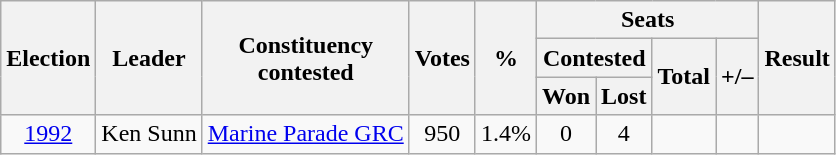<table class=wikitable style="text-align: center;">
<tr>
<th rowspan=3>Election</th>
<th rowspan=3>Leader</th>
<th rowspan=3>Constituency<br>contested</th>
<th rowspan=3>Votes</th>
<th rowspan=3>%</th>
<th colspan=4>Seats</th>
<th rowspan=3>Result</th>
</tr>
<tr>
<th colspan=2>Contested</th>
<th rowspan=2>Total</th>
<th rowspan=2>+/–</th>
</tr>
<tr>
<th>Won</th>
<th>Lost</th>
</tr>
<tr>
<td><a href='#'>1992</a></td>
<td>Ken Sunn</td>
<td><a href='#'>Marine Parade GRC</a></td>
<td>950</td>
<td>1.4%</td>
<td>0</td>
<td>4</td>
<td></td>
<td></td>
<td></td>
</tr>
</table>
